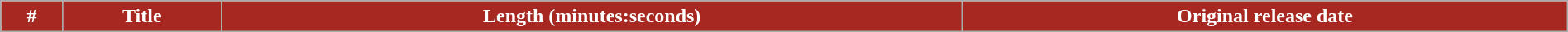<table class="wikitable plainrowheaders" style="width:100%;">
<tr style="color:white">
<th style="background-color: #A62821;">#</th>
<th style="background-color: #A62821;">Title</th>
<th style="background-color: #A62821;">Length (minutes:seconds)</th>
<th style="background-color: #A62821;">Original release date<br>







</th>
</tr>
</table>
